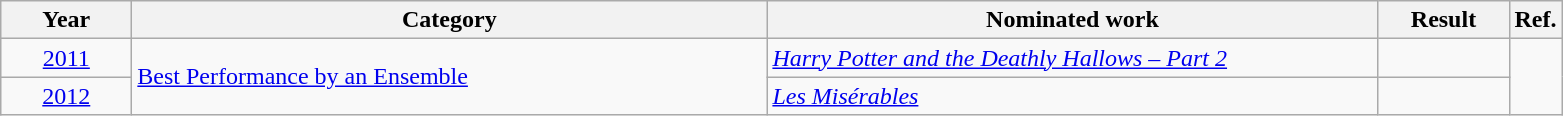<table class=wikitable>
<tr>
<th scope="col" style="width:5em;">Year</th>
<th scope="col" style="width:26em;">Category</th>
<th scope="col" style="width:25em;">Nominated work</th>
<th scope="col" style="width:5em;">Result</th>
<th>Ref.</th>
</tr>
<tr>
<td style="text-align:center;"><a href='#'>2011</a></td>
<td rowspan="2"><a href='#'>Best Performance by an Ensemble</a></td>
<td><em><a href='#'>Harry Potter and the Deathly Hallows – Part 2</a></em></td>
<td></td>
</tr>
<tr>
<td align="center"><a href='#'>2012</a></td>
<td><em><a href='#'>Les Misérables</a></em></td>
<td></td>
</tr>
</table>
